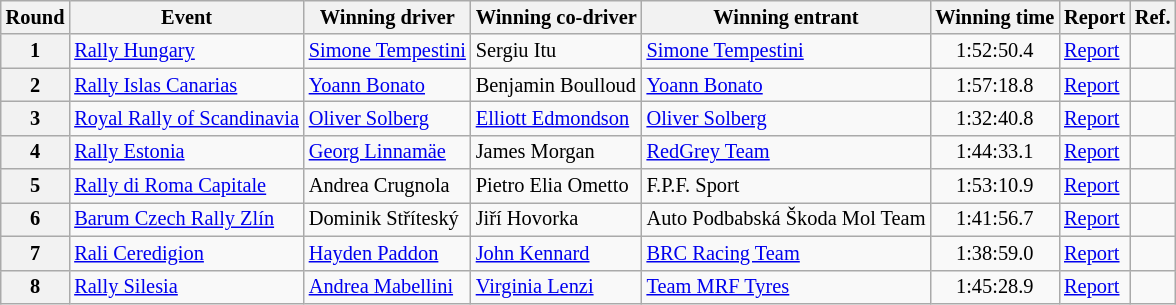<table class="wikitable" style="font-size: 85%">
<tr>
<th>Round</th>
<th>Event</th>
<th nowrap="">Winning driver</th>
<th nowrap="">Winning co-driver</th>
<th nowrap="">Winning entrant</th>
<th nowrap="">Winning time</th>
<th>Report</th>
<th>Ref.</th>
</tr>
<tr>
<th>1</th>
<td> <a href='#'>Rally Hungary</a></td>
<td nowrap=""> <a href='#'>Simone Tempestini</a></td>
<td nowrap=""> Sergiu Itu</td>
<td nowrap=""> <a href='#'>Simone Tempestini</a></td>
<td align="center">1:52:50.4</td>
<td><a href='#'>Report</a></td>
<td align="center"></td>
</tr>
<tr>
<th>2</th>
<td> <a href='#'>Rally Islas Canarias</a></td>
<td nowrap=""> <a href='#'>Yoann Bonato</a></td>
<td nowrap=""> Benjamin Boulloud</td>
<td nowrap=""> <a href='#'>Yoann Bonato</a></td>
<td align="center">1:57:18.8</td>
<td><a href='#'>Report</a></td>
<td align="center"></td>
</tr>
<tr>
<th>3</th>
<td> <a href='#'>Royal Rally of Scandinavia</a></td>
<td nowrap=""> <a href='#'>Oliver Solberg</a></td>
<td nowrap=""> <a href='#'>Elliott Edmondson</a></td>
<td nowrap=""> <a href='#'>Oliver Solberg</a></td>
<td align="center">1:32:40.8</td>
<td><a href='#'>Report</a></td>
<td></td>
</tr>
<tr>
<th>4</th>
<td> <a href='#'>Rally Estonia</a></td>
<td nowrap=""> <a href='#'>Georg Linnamäe</a></td>
<td nowrap=""> James Morgan</td>
<td nowrap=""> <a href='#'>RedGrey Team</a></td>
<td align="center">1:44:33.1</td>
<td><a href='#'>Report</a></td>
<td align="center"></td>
</tr>
<tr>
<th>5</th>
<td> <a href='#'>Rally di Roma Capitale</a></td>
<td nowrap=""> Andrea Crugnola</td>
<td nowrap=""> Pietro Elia Ometto</td>
<td nowrap=""> F.P.F. Sport</td>
<td align="center">1:53:10.9</td>
<td><a href='#'>Report</a></td>
<td></td>
</tr>
<tr>
<th>6</th>
<td> <a href='#'>Barum Czech Rally Zlín</a></td>
<td nowrap=""> Dominik Stříteský</td>
<td nowrap=""> Jiří Hovorka</td>
<td nowrap=""> Auto Podbabská Škoda Mol Team</td>
<td align="center">1:41:56.7</td>
<td><a href='#'>Report</a></td>
<td></td>
</tr>
<tr>
<th>7</th>
<td> <a href='#'>Rali Ceredigion</a></td>
<td nowrap=""> <a href='#'>Hayden Paddon</a></td>
<td nowrap=""> <a href='#'>John Kennard</a></td>
<td nowrap=""> <a href='#'>BRC Racing Team</a></td>
<td align="center">1:38:59.0</td>
<td><a href='#'>Report</a></td>
<td></td>
</tr>
<tr>
<th>8</th>
<td> <a href='#'>Rally Silesia</a></td>
<td nowrap=""> <a href='#'>Andrea Mabellini</a></td>
<td nowrap=""> <a href='#'>Virginia Lenzi</a></td>
<td nowrap=""> <a href='#'>Team MRF Tyres</a></td>
<td align="center">1:45:28.9</td>
<td><a href='#'>Report</a></td>
<td></td>
</tr>
</table>
